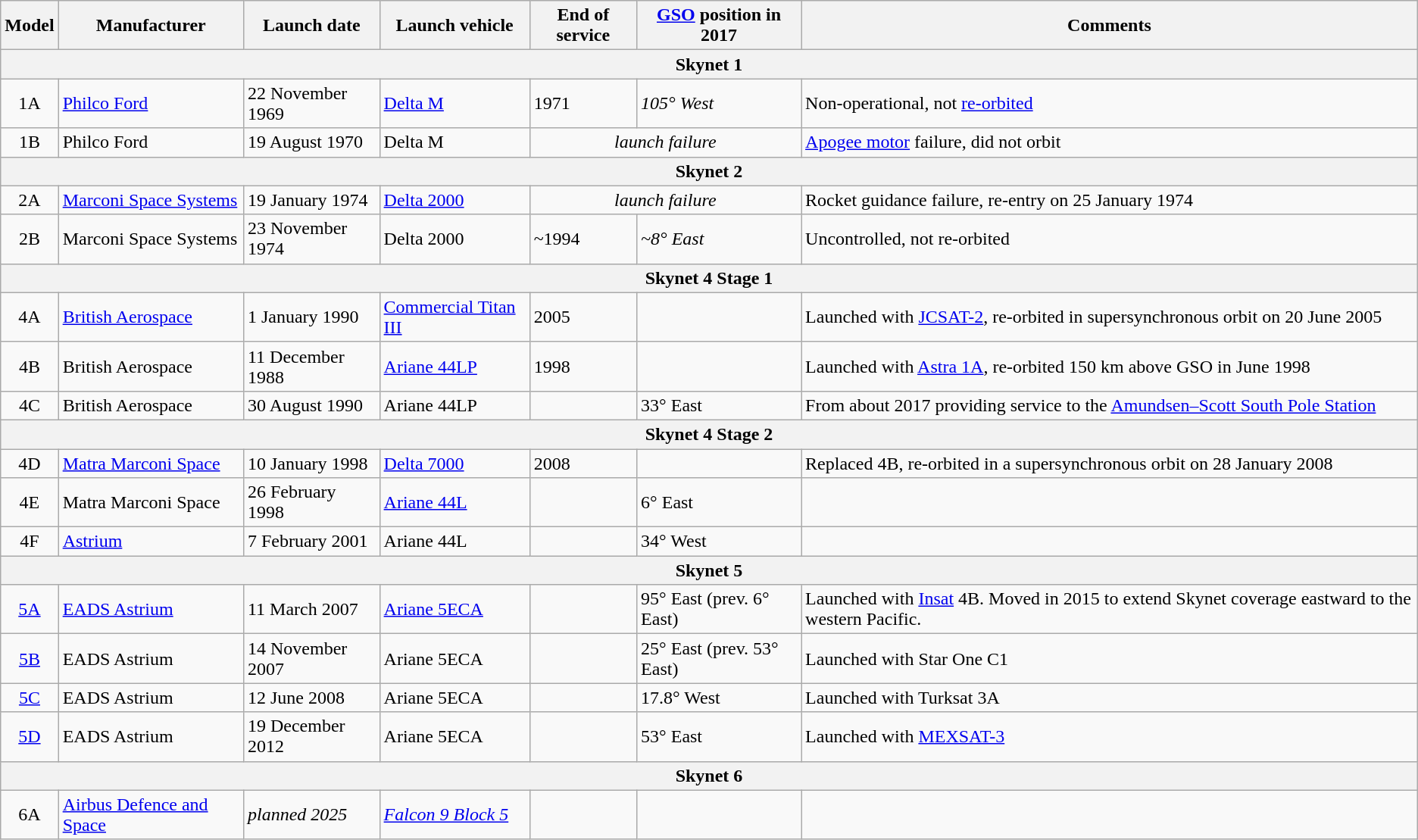<table class="wikitable">
<tr>
<th>Model</th>
<th>Manufacturer</th>
<th>Launch date</th>
<th>Launch vehicle</th>
<th>End of service</th>
<th><a href='#'>GSO</a> position in 2017</th>
<th>Comments</th>
</tr>
<tr>
<th colspan="7" align="center">Skynet 1</th>
</tr>
<tr>
<td align="center">1A</td>
<td><a href='#'>Philco Ford</a></td>
<td>22 November 1969</td>
<td><a href='#'>Delta M</a></td>
<td>1971</td>
<td><em>105° West</em></td>
<td>Non-operational, not <a href='#'>re-orbited</a></td>
</tr>
<tr>
<td align="center">1B</td>
<td>Philco Ford</td>
<td>19 August 1970</td>
<td>Delta M</td>
<td colspan=2 align=center><em>launch failure</em></td>
<td><a href='#'>Apogee motor</a> failure, did not orbit</td>
</tr>
<tr>
<th colspan="7" align="center">Skynet 2</th>
</tr>
<tr>
<td align="center">2A</td>
<td><a href='#'>Marconi Space Systems</a></td>
<td>19 January 1974</td>
<td><a href='#'>Delta 2000</a></td>
<td colspan=2 align=center><em>launch failure</em></td>
<td>Rocket guidance failure, re-entry on 25 January 1974</td>
</tr>
<tr>
<td align="center">2B</td>
<td>Marconi Space Systems</td>
<td>23 November 1974</td>
<td>Delta 2000</td>
<td>~1994</td>
<td><em>~8° East</em></td>
<td>Uncontrolled, not re-orbited</td>
</tr>
<tr>
<th colspan="7" align="center">Skynet 4 Stage 1</th>
</tr>
<tr>
<td align="center">4A</td>
<td><a href='#'>British Aerospace</a></td>
<td>1 January 1990</td>
<td><a href='#'>Commercial Titan III</a></td>
<td>2005</td>
<td></td>
<td>Launched with <a href='#'>JCSAT-2</a>, re-orbited in supersynchronous orbit on 20 June 2005</td>
</tr>
<tr>
<td align="center">4B</td>
<td>British Aerospace</td>
<td>11 December 1988</td>
<td><a href='#'>Ariane 44LP</a></td>
<td>1998</td>
<td></td>
<td>Launched with <a href='#'>Astra 1A</a>, re-orbited 150 km above GSO in June 1998</td>
</tr>
<tr>
<td align="center">4C</td>
<td>British Aerospace</td>
<td>30 August 1990</td>
<td>Ariane 44LP</td>
<td></td>
<td>33° East</td>
<td>From about 2017 providing service to the <a href='#'>Amundsen–Scott South Pole Station</a></td>
</tr>
<tr>
<th colspan="7" align="center">Skynet 4 Stage 2</th>
</tr>
<tr>
<td align="center">4D</td>
<td><a href='#'>Matra Marconi Space</a></td>
<td>10 January 1998</td>
<td><a href='#'>Delta 7000</a></td>
<td>2008</td>
<td></td>
<td>Replaced 4B, re-orbited in a supersynchronous orbit on 28 January 2008</td>
</tr>
<tr>
<td align="center">4E</td>
<td>Matra Marconi Space</td>
<td>26 February 1998</td>
<td><a href='#'>Ariane 44L</a></td>
<td></td>
<td>6° East</td>
<td></td>
</tr>
<tr>
<td align="center">4F</td>
<td><a href='#'>Astrium</a></td>
<td>7 February 2001</td>
<td>Ariane 44L</td>
<td></td>
<td>34° West</td>
<td></td>
</tr>
<tr>
<th colspan="7" align="center">Skynet 5</th>
</tr>
<tr>
<td align="center"><a href='#'>5A</a></td>
<td><a href='#'>EADS Astrium</a></td>
<td>11 March 2007</td>
<td><a href='#'>Ariane 5ECA</a></td>
<td></td>
<td>95° East (prev. 6° East)</td>
<td>Launched with <a href='#'>Insat</a> 4B. Moved in 2015 to extend Skynet coverage eastward to the western Pacific.</td>
</tr>
<tr>
<td align="center"><a href='#'>5B</a></td>
<td>EADS Astrium</td>
<td>14 November 2007</td>
<td>Ariane 5ECA</td>
<td></td>
<td>25° East (prev. 53° East)</td>
<td>Launched with Star One C1</td>
</tr>
<tr>
<td align="center"><a href='#'>5C</a></td>
<td>EADS Astrium</td>
<td>12 June 2008</td>
<td>Ariane 5ECA</td>
<td></td>
<td>17.8° West</td>
<td>Launched with Turksat 3A</td>
</tr>
<tr>
<td align="center"><a href='#'>5D</a></td>
<td>EADS Astrium</td>
<td>19 December 2012</td>
<td>Ariane 5ECA</td>
<td></td>
<td>53° East</td>
<td>Launched with <a href='#'>MEXSAT-3</a></td>
</tr>
<tr>
<th colspan="7" align="center">Skynet 6</th>
</tr>
<tr>
<td align="center">6A</td>
<td><a href='#'>Airbus Defence and Space</a></td>
<td><em>planned 2025</em></td>
<td><em><a href='#'>Falcon 9 Block 5</a></em></td>
<td></td>
<td></td>
<td></td>
</tr>
</table>
